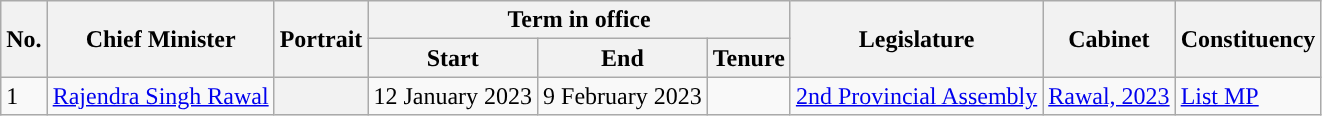<table class="wikitable">
<tr>
<th rowspan="2" style="background-color:">No.</th>
<th rowspan="2" style="background-color:">Chief Minister</th>
<th rowspan="2" style="background-color:">Portrait</th>
<th colspan="3" style="background-color:">Term in office</th>
<th rowspan="2" style="background-color:">Legislature</th>
<th rowspan="2" style="background-color:">Cabinet</th>
<th rowspan="2" style="background-color:">Constituency</th>
</tr>
<tr>
<th style="background-color:">Start</th>
<th style="background-color:">End</th>
<th style="background-color:">Tenure</th>
</tr>
<tr>
<td>1</td>
<td><a href='#'>Rajendra Singh Rawal</a></td>
<th></th>
<td>12 January 2023</td>
<td>9 February 2023</td>
<td></td>
<td><a href='#'>2nd Provincial Assembly</a></td>
<td><a href='#'>Rawal, 2023</a></td>
<td><a href='#'>List MP</a></td>
</tr>
</table>
